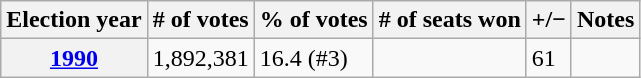<table class=wikitable>
<tr>
<th>Election year</th>
<th># of votes</th>
<th>% of votes</th>
<th># of seats won</th>
<th>+/−</th>
<th>Notes</th>
</tr>
<tr>
<th><strong><a href='#'>1990</a></strong></th>
<td>1,892,381</td>
<td>16.4 (#3)</td>
<td></td>
<td> 61</td>
<td></td>
</tr>
</table>
